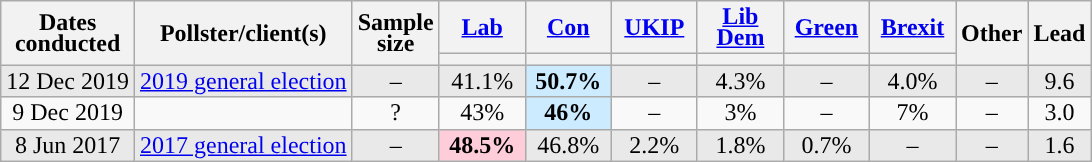<table class="wikitable sortable mw-datatable" style="text-align:center;line-height:14px;">
<tr>
<th rowspan="2">Dates<br>conducted</th>
<th rowspan="2">Pollster/client(s)</th>
<th rowspan="2" data-sort-type="number">Sample<br>size</th>
<th class="unsortable" style="width:50px;"><a href='#'>Lab</a></th>
<th class="unsortable" style="width:50px;"><a href='#'>Con</a></th>
<th class="unsortable" style="width:50px;"><a href='#'>UKIP</a></th>
<th class="unsortable" style="width:50px;"><a href='#'>Lib Dem</a></th>
<th class="unsortable" style="width:50px;"><a href='#'>Green</a></th>
<th class="unsortable" style="width:50px;"><a href='#'>Brexit</a></th>
<th rowspan="2" class="unsortable">Other</th>
<th rowspan="2" data-sort-type="number">Lead</th>
</tr>
<tr>
<th data-sort-type="number" style="background:"></th>
<th data-sort-type="number" style="background:"></th>
<th data-sort-type="number" style="background:"></th>
<th data-sort-type="number" style="background:"></th>
<th data-sort-type="number" style="background:"></th>
<th data-sort-type="number" style="background:"></th>
</tr>
<tr style="background:#E9E9E9;">
<td data-sort-value="2017-06-08">12 Dec 2019</td>
<td><a href='#'>2019 general election</a></td>
<td>–</td>
<td>41.1%</td>
<td style="background:#CCEBFF;"><strong>50.7%</strong></td>
<td>–</td>
<td>4.3%</td>
<td>–</td>
<td>4.0%</td>
<td>–</td>
<td style="background:">9.6</td>
</tr>
<tr>
<td data-sort-value="2019-10-30">9 Dec 2019</td>
<td></td>
<td>?</td>
<td>43%</td>
<td style="background:#CCEBFF;"><strong>46%</strong></td>
<td>–</td>
<td>3%</td>
<td>–</td>
<td>7%</td>
<td>–</td>
<td style="background:">3.0</td>
</tr>
<tr style="background:#E9E9E9;">
<td data-sort-value="2017-06-08">8 Jun 2017</td>
<td><a href='#'>2017 general election</a></td>
<td>–</td>
<td style="background:#FFCCD9;"><strong>48.5%</strong></td>
<td>46.8%</td>
<td>2.2%</td>
<td>1.8%</td>
<td>0.7%</td>
<td>–</td>
<td>–</td>
<td style="background:">1.6</td>
</tr>
</table>
